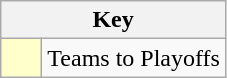<table class="wikitable" style="text-align: center;">
<tr>
<th colspan=2>Key</th>
</tr>
<tr>
<td style="background:#ffffcc; width:20px;"></td>
<td align=left>Teams to Playoffs</td>
</tr>
</table>
